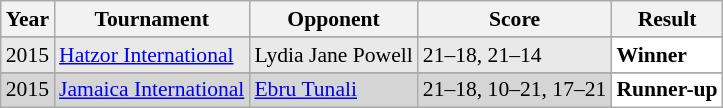<table class="sortable wikitable" style="font-size: 90%;">
<tr>
<th>Year</th>
<th>Tournament</th>
<th>Opponent</th>
<th>Score</th>
<th>Result</th>
</tr>
<tr>
</tr>
<tr style="background:#E9E9E9">
<td align="center">2015</td>
<td align="left"><a href='#'>Hatzor International</a></td>
<td align="left"> Lydia Jane Powell</td>
<td align="left">21–18, 21–14</td>
<td style="text-align:left; background:white"> <strong>Winner</strong></td>
</tr>
<tr>
</tr>
<tr style="background:#D5D5D5">
<td align="center">2015</td>
<td align="left"><a href='#'>Jamaica International</a></td>
<td align="left"> <a href='#'>Ebru Tunali</a></td>
<td align="left">21–18, 10–21, 17–21</td>
<td style="text-align:left; background:white"> <strong>Runner-up</strong></td>
</tr>
</table>
